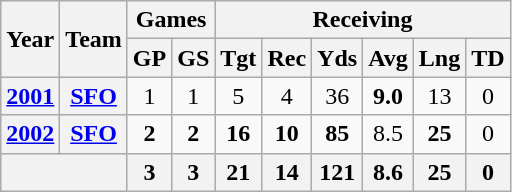<table class="wikitable" style="text-align:center">
<tr>
<th rowspan="2">Year</th>
<th rowspan="2">Team</th>
<th colspan="2">Games</th>
<th colspan="6">Receiving</th>
</tr>
<tr>
<th>GP</th>
<th>GS</th>
<th>Tgt</th>
<th>Rec</th>
<th>Yds</th>
<th>Avg</th>
<th>Lng</th>
<th>TD</th>
</tr>
<tr>
<th><a href='#'>2001</a></th>
<th><a href='#'>SFO</a></th>
<td>1</td>
<td>1</td>
<td>5</td>
<td>4</td>
<td>36</td>
<td><strong>9.0</strong></td>
<td>13</td>
<td>0</td>
</tr>
<tr>
<th><a href='#'>2002</a></th>
<th><a href='#'>SFO</a></th>
<td><strong>2</strong></td>
<td><strong>2</strong></td>
<td><strong>16</strong></td>
<td><strong>10</strong></td>
<td><strong>85</strong></td>
<td>8.5</td>
<td><strong>25</strong></td>
<td>0</td>
</tr>
<tr>
<th colspan="2"></th>
<th>3</th>
<th>3</th>
<th>21</th>
<th>14</th>
<th>121</th>
<th>8.6</th>
<th>25</th>
<th>0</th>
</tr>
</table>
